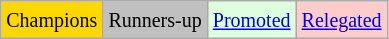<table class="wikitable">
<tr>
<td bgcolor=gold><small>Champions</small></td>
<td bgcolor=silver><small>Runners-up</small></td>
<td bgcolor="#DDFFDD"><small><a href='#'>Promoted</a></small></td>
<td bgcolor="#FFCCCC"><small><a href='#'>Relegated</a></small></td>
</tr>
</table>
